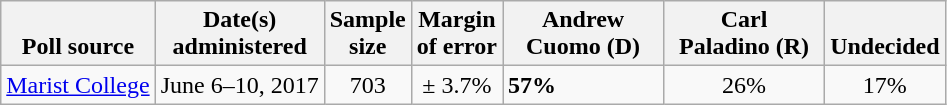<table class="wikitable">
<tr valign=bottom>
<th>Poll source</th>
<th>Date(s)<br>administered</th>
<th>Sample<br>size</th>
<th>Margin<br>of error</th>
<th style="width:100px;">Andrew<br>Cuomo (D)</th>
<th style="width:100px;">Carl<br>Paladino (R)</th>
<th>Undecided</th>
</tr>
<tr>
<td><a href='#'>Marist College</a></td>
<td align=center>June 6–10, 2017</td>
<td align=center>703</td>
<td align=center>± 3.7%</td>
<td><strong>57%</strong></td>
<td align=center>26%</td>
<td align=center>17%</td>
</tr>
</table>
